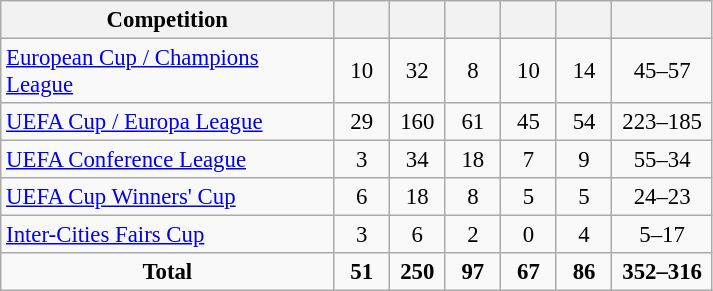<table class="wikitable" style="text-align: center; font-size:95%">
<tr>
<th style="width:215px;">Competition</th>
<th style="width:30px;"></th>
<th style="width:30px;"></th>
<th style="width:30px;"></th>
<th style="width:30px;"></th>
<th style="width:30px;"></th>
<th style="width:60px;"></th>
</tr>
<tr>
<td align="left"><a href='#'>European Cup / Champions League</a></td>
<td>10</td>
<td>32</td>
<td>8</td>
<td>10</td>
<td>14</td>
<td>45–57</td>
</tr>
<tr>
<td align="left"><a href='#'>UEFA Cup / Europa League</a></td>
<td>29</td>
<td>160</td>
<td>61</td>
<td>45</td>
<td>54</td>
<td>223–185</td>
</tr>
<tr>
<td align="left"><a href='#'>UEFA Conference League</a></td>
<td>3</td>
<td>34</td>
<td>18</td>
<td>7</td>
<td>9</td>
<td>55–34</td>
</tr>
<tr>
<td align="left"><a href='#'>UEFA Cup Winners' Cup</a></td>
<td>6</td>
<td>18</td>
<td>8</td>
<td>5</td>
<td>5</td>
<td>24–23</td>
</tr>
<tr>
<td align="left"><a href='#'>Inter-Cities Fairs Cup</a></td>
<td>3</td>
<td>6</td>
<td>2</td>
<td>0</td>
<td>4</td>
<td>5–17</td>
</tr>
<tr>
<td><strong>Total</strong></td>
<td><strong>51</strong></td>
<td><strong>250</strong></td>
<td><strong>97</strong></td>
<td><strong>67</strong></td>
<td><strong>86</strong></td>
<td><strong>352–316</strong></td>
</tr>
</table>
